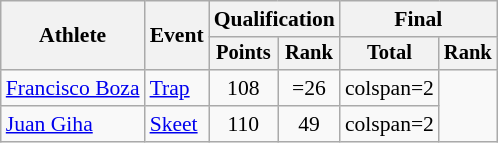<table class="wikitable" style="font-size:90%">
<tr>
<th rowspan="2">Athlete</th>
<th rowspan="2">Event</th>
<th colspan=2>Qualification</th>
<th colspan=2>Final</th>
</tr>
<tr style="font-size:95%">
<th>Points</th>
<th>Rank</th>
<th>Total</th>
<th>Rank</th>
</tr>
<tr align=center>
<td align=left><a href='#'>Francisco Boza</a></td>
<td align=left><a href='#'>Trap</a></td>
<td>108</td>
<td>=26</td>
<td>colspan=2 </td>
</tr>
<tr align=center>
<td align=left><a href='#'>Juan Giha</a></td>
<td align=left><a href='#'>Skeet</a></td>
<td>110</td>
<td>49</td>
<td>colspan=2 </td>
</tr>
</table>
